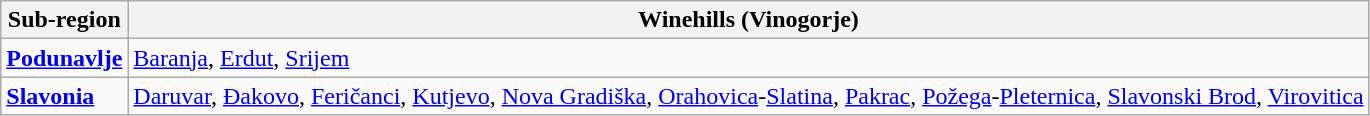<table class="wikitable" border="1">
<tr>
<th>Sub-region</th>
<th>Winehills (Vinogorje)</th>
</tr>
<tr>
<td><strong><a href='#'>Podunavlje</a></strong></td>
<td><a href='#'>Baranja</a>, <a href='#'>Erdut</a>, <a href='#'>Srijem</a></td>
</tr>
<tr>
<td><strong><a href='#'>Slavonia</a></strong></td>
<td><a href='#'>Daruvar</a>, <a href='#'>Đakovo</a>, <a href='#'>Feričanci</a>, <a href='#'>Kutjevo</a>, <a href='#'>Nova Gradiška</a>, <a href='#'>Orahovica</a>-<a href='#'>Slatina</a>, <a href='#'>Pakrac</a>, <a href='#'>Požega</a>-<a href='#'>Pleternica</a>, <a href='#'>Slavonski Brod</a>, <a href='#'>Virovitica</a></td>
</tr>
</table>
